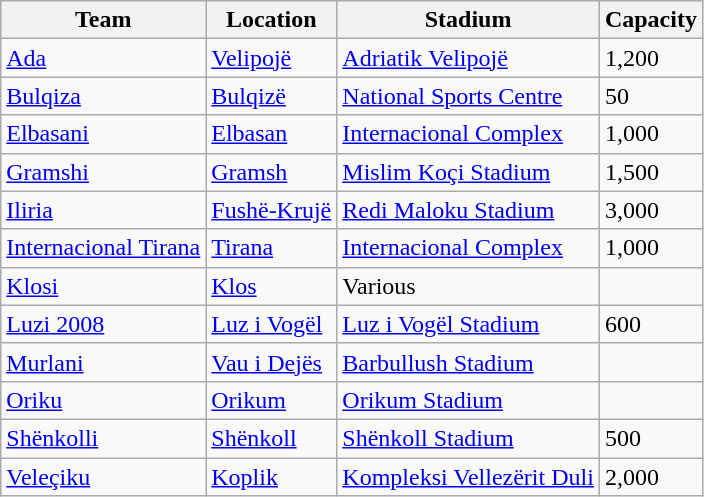<table class="wikitable sortable">
<tr>
<th>Team</th>
<th>Location</th>
<th>Stadium</th>
<th>Capacity</th>
</tr>
<tr>
<td><a href='#'>Ada</a></td>
<td><a href='#'>Velipojë</a></td>
<td><a href='#'>Adriatik Velipojë</a></td>
<td>1,200</td>
</tr>
<tr>
<td><a href='#'>Bulqiza</a></td>
<td><a href='#'>Bulqizë</a></td>
<td><a href='#'>National Sports Centre</a></td>
<td>50</td>
</tr>
<tr>
<td><a href='#'>Elbasani</a></td>
<td><a href='#'>Elbasan</a></td>
<td><a href='#'>Internacional Complex</a></td>
<td>1,000</td>
</tr>
<tr>
<td><a href='#'>Gramshi</a></td>
<td><a href='#'>Gramsh</a></td>
<td><a href='#'>Mislim Koçi Stadium</a></td>
<td>1,500</td>
</tr>
<tr>
<td><a href='#'>Iliria</a></td>
<td><a href='#'>Fushë-Krujë</a></td>
<td><a href='#'>Redi Maloku Stadium</a></td>
<td>3,000</td>
</tr>
<tr>
<td><a href='#'>Internacional Tirana</a></td>
<td><a href='#'>Tirana</a></td>
<td><a href='#'>Internacional Complex</a></td>
<td>1,000</td>
</tr>
<tr>
<td><a href='#'>Klosi</a></td>
<td><a href='#'>Klos</a></td>
<td>Various</td>
<td></td>
</tr>
<tr>
<td><a href='#'>Luzi 2008</a></td>
<td><a href='#'>Luz i Vogël</a></td>
<td><a href='#'>Luz i Vogël Stadium</a></td>
<td>600</td>
</tr>
<tr>
<td><a href='#'>Murlani</a></td>
<td><a href='#'>Vau i Dejës</a></td>
<td><a href='#'>Barbullush Stadium</a></td>
<td></td>
</tr>
<tr>
<td><a href='#'>Oriku</a></td>
<td><a href='#'>Orikum</a></td>
<td><a href='#'>Orikum Stadium</a></td>
<td></td>
</tr>
<tr>
<td><a href='#'>Shënkolli</a></td>
<td><a href='#'>Shënkoll</a></td>
<td><a href='#'>Shënkoll Stadium</a></td>
<td>500</td>
</tr>
<tr>
<td><a href='#'>Veleçiku</a></td>
<td><a href='#'>Koplik</a></td>
<td><a href='#'>Kompleksi Vellezërit Duli</a></td>
<td>2,000</td>
</tr>
</table>
